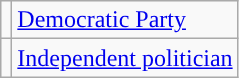<table class="wikitable">
<tr>
<td style="background: "></td>
<td><a href='#'>Democratic Party</a></td>
</tr>
<tr>
<td style="background: "></td>
<td><a href='#'>Independent politician</a></td>
</tr>
</table>
